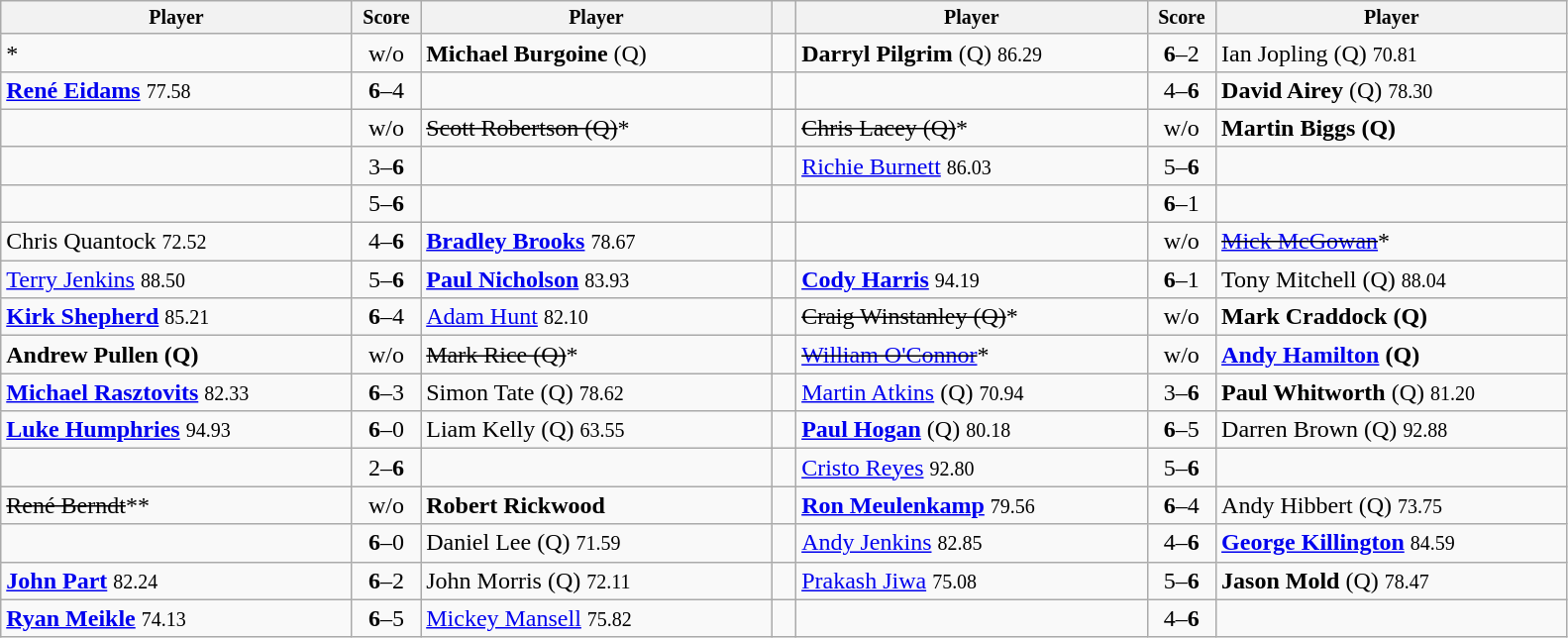<table class="wikitable">
<tr style="font-size:10pt;font-weight:bold">
<th width=230>Player</th>
<th width=40>Score</th>
<th width=230>Player</th>
<th width=10></th>
<th width=230>Player</th>
<th width=40>Score</th>
<th width=230>Player</th>
</tr>
<tr>
<td>*</td>
<td align=center>w/o</td>
<td> <strong>Michael Burgoine</strong> (Q)</td>
<td></td>
<td> <strong>Darryl Pilgrim</strong> (Q) <small><span>86.29</span></small></td>
<td align=center><strong>6</strong>–2</td>
<td> Ian Jopling (Q) <small><span>70.81</span></small></td>
</tr>
<tr>
<td> <strong><a href='#'>René Eidams</a></strong> <small><span>77.58</span></small></td>
<td align=center><strong>6</strong>–4</td>
<td></td>
<td></td>
<td></td>
<td align=center>4–<strong>6</strong></td>
<td> <strong>David Airey</strong> (Q) <small><span>78.30</span></small></td>
</tr>
<tr>
<td></td>
<td align=center>w/o</td>
<td> <s>Scott Robertson (Q)</s>*</td>
<td></td>
<td> <s>Chris Lacey (Q)</s>*</td>
<td align=center>w/o</td>
<td> <strong>Martin Biggs (Q)</strong></td>
</tr>
<tr>
<td></td>
<td align=center>3–<strong>6</strong></td>
<td></td>
<td></td>
<td> <a href='#'>Richie Burnett</a> <small><span>86.03</span></small></td>
<td align=center>5–<strong>6</strong></td>
<td></td>
</tr>
<tr>
<td></td>
<td align=center>5–<strong>6</strong></td>
<td></td>
<td></td>
<td></td>
<td align=center><strong>6</strong>–1</td>
<td></td>
</tr>
<tr>
<td> Chris Quantock <small><span>72.52</span></small></td>
<td align=center>4–<strong>6</strong></td>
<td> <strong><a href='#'>Bradley Brooks</a></strong> <small><span>78.67</span></small></td>
<td></td>
<td></td>
<td align=center>w/o</td>
<td> <s> <a href='#'>Mick McGowan</a></s>*</td>
</tr>
<tr>
<td> <a href='#'>Terry Jenkins</a> <small><span>88.50</span></small></td>
<td align=center>5–<strong>6</strong></td>
<td> <strong><a href='#'>Paul Nicholson</a></strong> <small><span>83.93</span></small></td>
<td></td>
<td> <strong><a href='#'>Cody Harris</a></strong> <small><span>94.19</span></small></td>
<td align=center><strong>6</strong>–1</td>
<td> Tony Mitchell (Q) <small><span>88.04</span></small></td>
</tr>
<tr>
<td> <strong><a href='#'>Kirk Shepherd</a></strong> <small><span>85.21</span></small></td>
<td align=center><strong>6</strong>–4</td>
<td> <a href='#'>Adam Hunt</a> <small><span>82.10</span></small></td>
<td></td>
<td> <s>Craig Winstanley (Q)</s>*</td>
<td align=center>w/o</td>
<td> <strong>Mark Craddock (Q)</strong></td>
</tr>
<tr>
<td> <strong>Andrew Pullen (Q)</strong></td>
<td align=center>w/o</td>
<td> <s>Mark Rice (Q)</s>*</td>
<td></td>
<td> <s><a href='#'>William O'Connor</a></s>*</td>
<td align=center>w/o</td>
<td> <strong><a href='#'>Andy Hamilton</a> (Q) </strong></td>
</tr>
<tr>
<td> <strong><a href='#'>Michael Rasztovits</a></strong> <small><span>82.33</span></small></td>
<td align=center><strong>6</strong>–3</td>
<td> Simon Tate (Q) <small><span>78.62</span></small></td>
<td></td>
<td> <a href='#'>Martin Atkins</a> (Q) <small><span>70.94</span></small></td>
<td align=center>3–<strong>6</strong></td>
<td> <strong>Paul Whitworth</strong> (Q) <small><span>81.20</span></small></td>
</tr>
<tr>
<td> <strong><a href='#'>Luke Humphries</a></strong> <small><span>94.93</span></small></td>
<td align=center><strong>6</strong>–0</td>
<td> Liam Kelly (Q) <small><span>63.55</span></small></td>
<td></td>
<td> <strong><a href='#'>Paul Hogan</a></strong> (Q) <small><span>80.18</span></small></td>
<td align=center><strong>6</strong>–5</td>
<td> Darren Brown (Q) <small><span>92.88</span></small></td>
</tr>
<tr>
<td></td>
<td align=center>2–<strong>6</strong></td>
<td></td>
<td></td>
<td> <a href='#'>Cristo Reyes</a> <small><span>92.80</span></small></td>
<td align=center>5–<strong>6</strong></td>
<td></td>
</tr>
<tr>
<td> <s>René Berndt</s>**</td>
<td align=center>w/o</td>
<td> <strong>Robert Rickwood</strong></td>
<td></td>
<td> <strong><a href='#'>Ron Meulenkamp</a></strong> <small><span>79.56</span></small></td>
<td align=center><strong>6</strong>–4</td>
<td> Andy Hibbert (Q) <small><span>73.75</span></small></td>
</tr>
<tr>
<td></td>
<td align=center><strong>6</strong>–0</td>
<td> Daniel Lee (Q) <small><span>71.59</span></small></td>
<td></td>
<td> <a href='#'>Andy Jenkins</a> <small><span>82.85</span></small></td>
<td align=center>4–<strong>6</strong></td>
<td> <strong><a href='#'>George Killington</a></strong> <small><span>84.59</span></small></td>
</tr>
<tr>
<td> <strong><a href='#'>John Part</a></strong> <small><span>82.24</span></small></td>
<td align=center><strong>6</strong>–2</td>
<td> John Morris (Q) <small><span>72.11</span></small></td>
<td></td>
<td> <a href='#'>Prakash Jiwa</a> <small><span>75.08</span></small></td>
<td align=center>5–<strong>6</strong></td>
<td> <strong>Jason Mold</strong> (Q) <small><span>78.47</span></small></td>
</tr>
<tr>
<td> <strong><a href='#'>Ryan Meikle</a></strong> <small><span>74.13</span></small></td>
<td align=center><strong>6</strong>–5</td>
<td> <a href='#'>Mickey Mansell</a> <small><span>75.82</span></small></td>
<td></td>
<td></td>
<td align=center>4–<strong>6</strong></td>
<td></td>
</tr>
</table>
